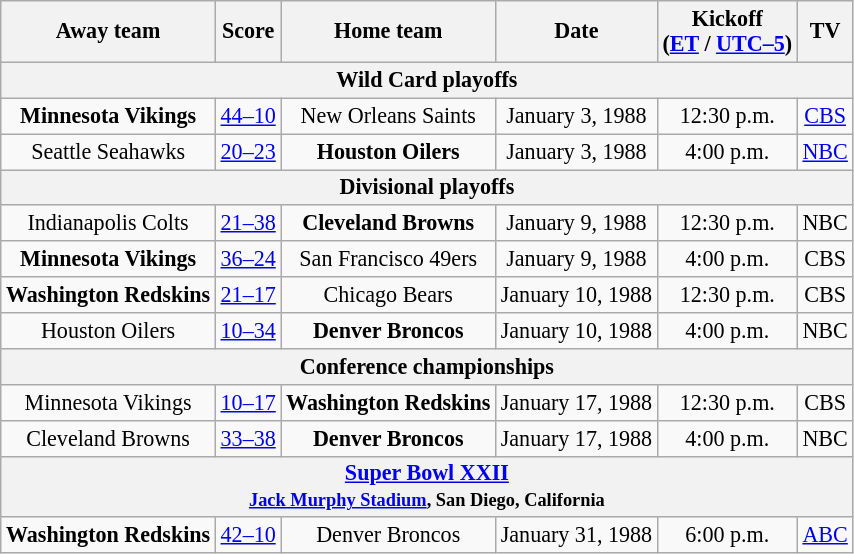<table class="wikitable" style="font-size:92%; text-align:center;">
<tr>
<th>Away team</th>
<th>Score</th>
<th>Home team</th>
<th>Date</th>
<th>Kickoff<br>(<a href='#'>ET</a> / <a href='#'>UTC–5</a>)</th>
<th>TV</th>
</tr>
<tr>
<th colspan="6">Wild Card playoffs</th>
</tr>
<tr>
<td><strong>Minnesota Vikings</strong></td>
<td><a href='#'>44–10</a></td>
<td>New Orleans Saints</td>
<td>January 3, 1988</td>
<td>12:30 p.m.</td>
<td><a href='#'>CBS</a></td>
</tr>
<tr>
<td>Seattle Seahawks</td>
<td><a href='#'>20–23 </a></td>
<td><strong>Houston Oilers</strong></td>
<td>January 3, 1988</td>
<td>4:00 p.m.</td>
<td><a href='#'>NBC</a></td>
</tr>
<tr>
<th colspan="6">Divisional playoffs</th>
</tr>
<tr>
<td>Indianapolis Colts</td>
<td><a href='#'>21–38</a></td>
<td><strong>Cleveland Browns</strong></td>
<td>January 9, 1988</td>
<td>12:30 p.m.</td>
<td>NBC</td>
</tr>
<tr>
<td><strong>Minnesota Vikings</strong></td>
<td><a href='#'>36–24</a></td>
<td>San Francisco 49ers</td>
<td>January 9, 1988</td>
<td>4:00 p.m.</td>
<td>CBS</td>
</tr>
<tr>
<td><strong>Washington Redskins</strong></td>
<td><a href='#'>21–17</a></td>
<td>Chicago Bears</td>
<td>January 10, 1988</td>
<td>12:30 p.m.</td>
<td>CBS</td>
</tr>
<tr>
<td>Houston Oilers</td>
<td><a href='#'>10–34</a></td>
<td><strong>Denver Broncos</strong></td>
<td>January 10, 1988</td>
<td>4:00 p.m.</td>
<td>NBC</td>
</tr>
<tr>
<th colspan="6">Conference championships</th>
</tr>
<tr>
<td>Minnesota Vikings</td>
<td><a href='#'>10–17</a></td>
<td><strong>Washington Redskins</strong></td>
<td>January 17, 1988</td>
<td>12:30 p.m.</td>
<td>CBS</td>
</tr>
<tr>
<td>Cleveland Browns</td>
<td><a href='#'>33–38</a></td>
<td><strong>Denver Broncos</strong></td>
<td>January 17, 1988</td>
<td>4:00 p.m.</td>
<td>NBC</td>
</tr>
<tr>
<th colspan="6"><a href='#'>Super Bowl XXII</a><br><small><a href='#'>Jack Murphy Stadium</a>, San Diego, California</small></th>
</tr>
<tr>
<td><strong>Washington Redskins</strong></td>
<td><a href='#'>42–10</a></td>
<td>Denver Broncos</td>
<td>January 31, 1988</td>
<td>6:00 p.m.</td>
<td><a href='#'>ABC</a></td>
</tr>
</table>
